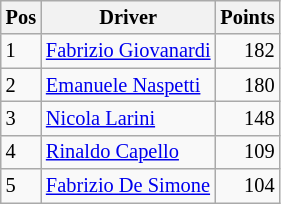<table class="wikitable" style="font-size: 85%;">
<tr>
<th>Pos</th>
<th>Driver</th>
<th>Points</th>
</tr>
<tr>
<td>1</td>
<td> <a href='#'>Fabrizio Giovanardi</a></td>
<td align="right">182</td>
</tr>
<tr>
<td>2</td>
<td> <a href='#'>Emanuele Naspetti</a></td>
<td align="right">180</td>
</tr>
<tr>
<td>3</td>
<td> <a href='#'>Nicola Larini</a></td>
<td align="right">148</td>
</tr>
<tr>
<td>4</td>
<td> <a href='#'>Rinaldo Capello</a></td>
<td align="right">109</td>
</tr>
<tr>
<td>5</td>
<td> <a href='#'>Fabrizio De Simone</a></td>
<td align="right">104</td>
</tr>
</table>
